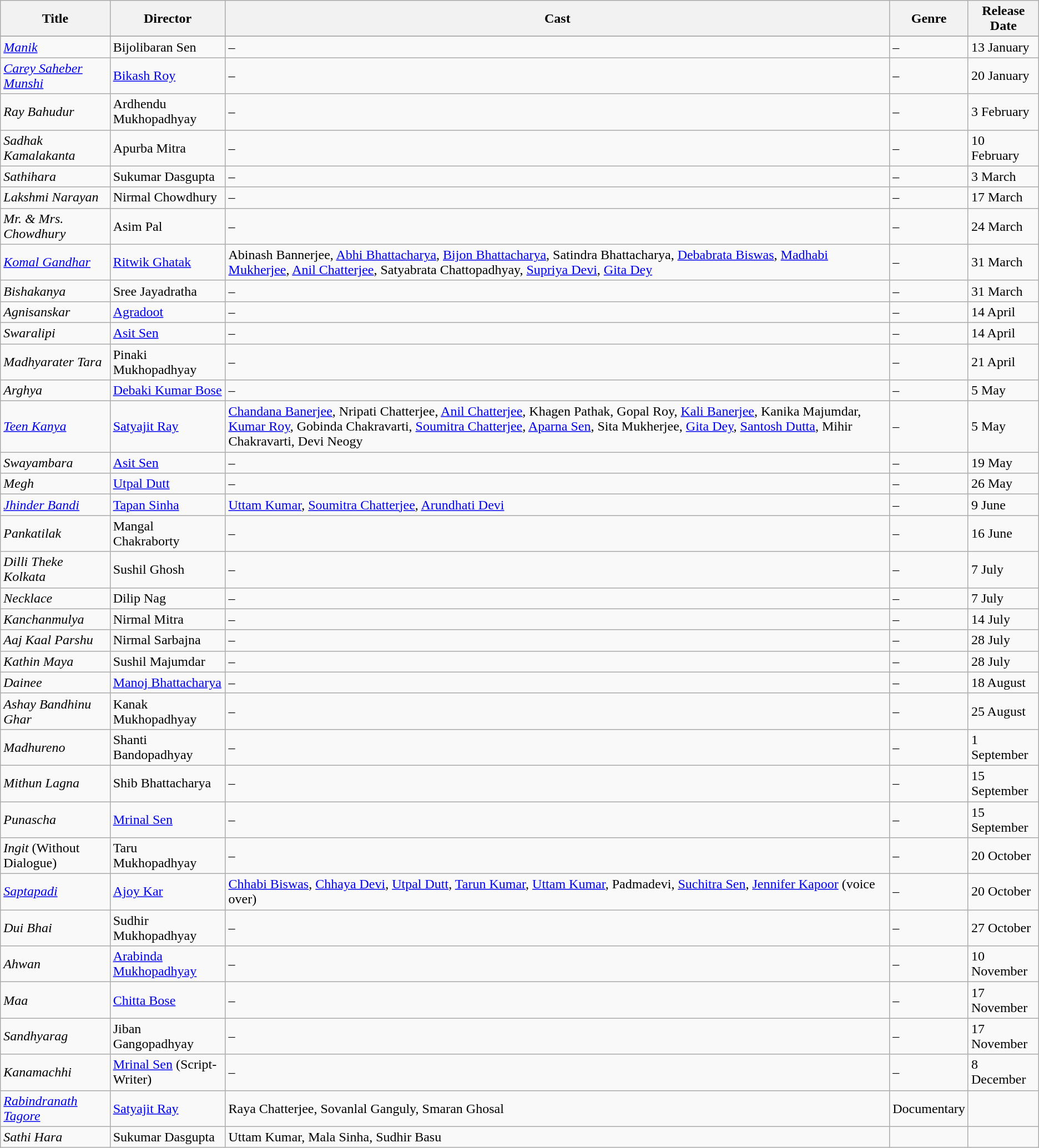<table class="wikitable sortable" border="0">
<tr>
<th>Title</th>
<th>Director</th>
<th>Cast</th>
<th>Genre</th>
<th>Release Date</th>
</tr>
<tr>
</tr>
<tr>
<td><em><a href='#'>Manik</a></em></td>
<td>Bijolibaran Sen</td>
<td>–</td>
<td>–</td>
<td>13 January</td>
</tr>
<tr>
<td><em><a href='#'>Carey Saheber Munshi</a></em></td>
<td><a href='#'>Bikash Roy</a></td>
<td>–</td>
<td>–</td>
<td>20 January</td>
</tr>
<tr>
<td><em>Ray Bahudur</em></td>
<td>Ardhendu Mukhopadhyay</td>
<td>–</td>
<td>–</td>
<td>3 February</td>
</tr>
<tr>
<td><em>Sadhak Kamalakanta</em></td>
<td>Apurba Mitra</td>
<td>–</td>
<td>–</td>
<td>10 February</td>
</tr>
<tr>
<td><em>Sathihara</em></td>
<td>Sukumar Dasgupta</td>
<td>–</td>
<td>–</td>
<td>3 March</td>
</tr>
<tr>
<td><em>Lakshmi Narayan</em></td>
<td>Nirmal Chowdhury</td>
<td>–</td>
<td>–</td>
<td>17 March</td>
</tr>
<tr>
<td><em>Mr. & Mrs. Chowdhury</em></td>
<td>Asim Pal</td>
<td>–</td>
<td>–</td>
<td>24 March</td>
</tr>
<tr>
<td><em><a href='#'>Komal Gandhar</a></em></td>
<td><a href='#'>Ritwik Ghatak</a></td>
<td>Abinash Bannerjee, <a href='#'>Abhi Bhattacharya</a>, <a href='#'>Bijon Bhattacharya</a>, Satindra Bhattacharya, <a href='#'>Debabrata Biswas</a>, <a href='#'>Madhabi Mukherjee</a>, <a href='#'>Anil Chatterjee</a>, Satyabrata Chattopadhyay, <a href='#'>Supriya Devi</a>, <a href='#'>Gita Dey</a></td>
<td>–</td>
<td>31 March</td>
</tr>
<tr>
<td><em>Bishakanya</em></td>
<td>Sree Jayadratha</td>
<td>–</td>
<td>–</td>
<td>31 March</td>
</tr>
<tr>
<td><em>Agnisanskar</em></td>
<td><a href='#'>Agradoot</a></td>
<td>–</td>
<td>–</td>
<td>14 April</td>
</tr>
<tr>
<td><em>Swaralipi</em></td>
<td><a href='#'>Asit Sen</a></td>
<td>–</td>
<td>–</td>
<td>14 April</td>
</tr>
<tr>
<td><em>Madhyarater Tara</em></td>
<td>Pinaki Mukhopadhyay</td>
<td>–</td>
<td>–</td>
<td>21 April</td>
</tr>
<tr>
<td><em>Arghya</em></td>
<td><a href='#'>Debaki Kumar Bose</a></td>
<td>–</td>
<td>–</td>
<td>5 May</td>
</tr>
<tr>
<td><em><a href='#'>Teen Kanya</a></em></td>
<td><a href='#'>Satyajit Ray</a></td>
<td><a href='#'>Chandana Banerjee</a>, Nripati Chatterjee, <a href='#'>Anil Chatterjee</a>, Khagen Pathak, Gopal Roy, <a href='#'>Kali Banerjee</a>, Kanika Majumdar, <a href='#'>Kumar Roy</a>, Gobinda Chakravarti, <a href='#'>Soumitra Chatterjee</a>, <a href='#'>Aparna Sen</a>, Sita Mukherjee, <a href='#'>Gita Dey</a>, <a href='#'>Santosh Dutta</a>, Mihir Chakravarti, Devi Neogy</td>
<td>–</td>
<td>5 May</td>
</tr>
<tr>
<td><em>Swayambara</em></td>
<td><a href='#'>Asit Sen</a></td>
<td>–</td>
<td>–</td>
<td>19 May</td>
</tr>
<tr>
<td><em>Megh</em></td>
<td><a href='#'>Utpal Dutt</a></td>
<td>–</td>
<td>–</td>
<td>26 May</td>
</tr>
<tr>
<td><em><a href='#'>Jhinder Bandi</a></em></td>
<td><a href='#'>Tapan Sinha</a></td>
<td><a href='#'>Uttam Kumar</a>, <a href='#'>Soumitra Chatterjee</a>, <a href='#'>Arundhati Devi</a></td>
<td>–</td>
<td>9 June</td>
</tr>
<tr>
<td><em>Pankatilak</em></td>
<td>Mangal Chakraborty</td>
<td>–</td>
<td>–</td>
<td>16 June</td>
</tr>
<tr>
<td><em>Dilli Theke Kolkata</em></td>
<td>Sushil Ghosh</td>
<td>–</td>
<td>–</td>
<td>7 July</td>
</tr>
<tr>
<td><em>Necklace</em></td>
<td>Dilip Nag</td>
<td>–</td>
<td>–</td>
<td>7 July</td>
</tr>
<tr>
<td><em>Kanchanmulya</em></td>
<td>Nirmal Mitra</td>
<td>–</td>
<td>–</td>
<td>14 July</td>
</tr>
<tr>
<td><em>Aaj Kaal Parshu</em></td>
<td>Nirmal Sarbajna</td>
<td>–</td>
<td>–</td>
<td>28 July</td>
</tr>
<tr>
<td><em>Kathin Maya</em></td>
<td>Sushil Majumdar</td>
<td>–</td>
<td>–</td>
<td>28 July</td>
</tr>
<tr>
<td><em>Dainee</em></td>
<td><a href='#'>Manoj Bhattacharya</a></td>
<td>–</td>
<td>–</td>
<td>18 August</td>
</tr>
<tr>
<td><em>Ashay Bandhinu Ghar</em></td>
<td>Kanak Mukhopadhyay</td>
<td>–</td>
<td>–</td>
<td>25 August</td>
</tr>
<tr>
<td><em>Madhureno</em></td>
<td>Shanti Bandopadhyay</td>
<td>–</td>
<td>–</td>
<td>1 September</td>
</tr>
<tr>
<td><em>Mithun Lagna</em></td>
<td>Shib Bhattacharya</td>
<td>–</td>
<td>–</td>
<td>15 September</td>
</tr>
<tr>
<td><em>Punascha</em></td>
<td><a href='#'>Mrinal Sen</a></td>
<td>–</td>
<td>–</td>
<td>15 September</td>
</tr>
<tr>
<td><em>Ingit</em> (Without Dialogue)</td>
<td>Taru Mukhopadhyay</td>
<td>–</td>
<td>–</td>
<td>20 October</td>
</tr>
<tr>
<td><em><a href='#'>Saptapadi</a></em></td>
<td><a href='#'>Ajoy Kar</a></td>
<td><a href='#'>Chhabi Biswas</a>, <a href='#'>Chhaya Devi</a>, <a href='#'>Utpal Dutt</a>, <a href='#'>Tarun Kumar</a>, <a href='#'>Uttam Kumar</a>, Padmadevi, <a href='#'>Suchitra Sen</a>, <a href='#'>Jennifer Kapoor</a> (voice over)</td>
<td>–</td>
<td>20 October</td>
</tr>
<tr>
<td><em>Dui Bhai</em></td>
<td>Sudhir Mukhopadhyay</td>
<td>–</td>
<td>–</td>
<td>27 October</td>
</tr>
<tr>
<td><em>Ahwan</em></td>
<td><a href='#'>Arabinda Mukhopadhyay</a></td>
<td>–</td>
<td>–</td>
<td>10 November</td>
</tr>
<tr>
<td><em>Maa</em></td>
<td><a href='#'>Chitta Bose</a></td>
<td>–</td>
<td>–</td>
<td>17 November</td>
</tr>
<tr>
<td><em>Sandhyarag</em></td>
<td>Jiban Gangopadhyay</td>
<td>–</td>
<td>–</td>
<td>17 November</td>
</tr>
<tr>
<td><em>Kanamachhi</em></td>
<td><a href='#'>Mrinal Sen</a>  (Script-Writer)</td>
<td>–</td>
<td>–</td>
<td>8 December</td>
</tr>
<tr>
<td><em><a href='#'>Rabindranath Tagore</a></em></td>
<td><a href='#'>Satyajit Ray</a></td>
<td>Raya Chatterjee, Sovanlal Ganguly, Smaran Ghosal</td>
<td>Documentary</td>
<td></td>
</tr>
<tr>
<td><em>Sathi Hara</em></td>
<td>Sukumar Dasgupta</td>
<td>Uttam Kumar, Mala Sinha, Sudhir Basu</td>
<td></td>
<td></td>
</tr>
</table>
